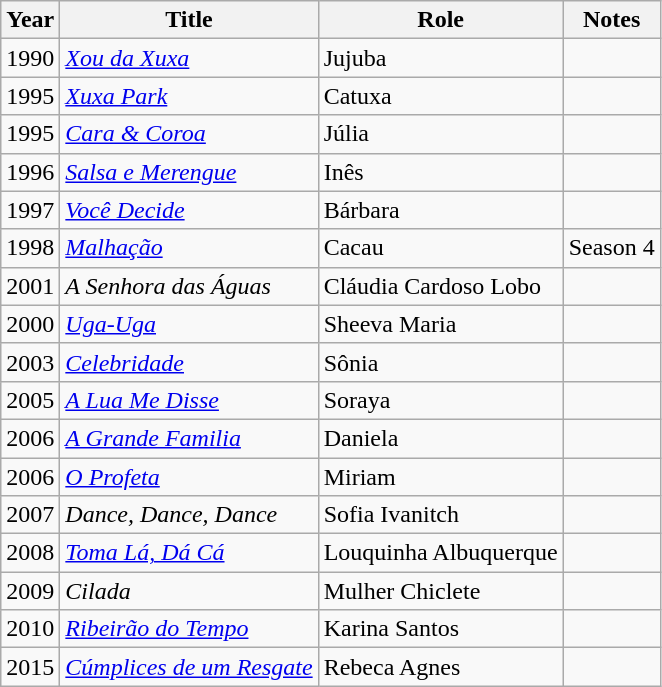<table class="wikitable sortable">
<tr>
<th>Year</th>
<th>Title</th>
<th>Role</th>
<th>Notes</th>
</tr>
<tr>
<td>1990</td>
<td><em><a href='#'>Xou da Xuxa</a></em></td>
<td>Jujuba</td>
<td></td>
</tr>
<tr>
<td>1995</td>
<td><em><a href='#'>Xuxa Park</a></em></td>
<td>Catuxa</td>
<td></td>
</tr>
<tr>
<td>1995</td>
<td><em><a href='#'>Cara & Coroa</a></em></td>
<td>Júlia</td>
<td></td>
</tr>
<tr>
<td>1996</td>
<td><em><a href='#'>Salsa e Merengue</a></em></td>
<td>Inês</td>
<td></td>
</tr>
<tr>
<td>1997</td>
<td><em><a href='#'>Você Decide</a></em></td>
<td>Bárbara</td>
<td></td>
</tr>
<tr>
<td>1998</td>
<td><em><a href='#'>Malhação</a></em></td>
<td>Cacau</td>
<td>Season 4</td>
</tr>
<tr>
<td>2001</td>
<td><em>A Senhora das Águas</em></td>
<td>Cláudia Cardoso Lobo</td>
<td></td>
</tr>
<tr>
<td>2000</td>
<td><em><a href='#'>Uga-Uga</a></em></td>
<td>Sheeva Maria</td>
<td></td>
</tr>
<tr>
<td>2003</td>
<td><em><a href='#'>Celebridade</a></em></td>
<td>Sônia</td>
<td></td>
</tr>
<tr>
<td>2005</td>
<td><em><a href='#'>A Lua Me Disse</a></em></td>
<td>Soraya</td>
<td></td>
</tr>
<tr>
<td>2006</td>
<td><em><a href='#'>A Grande Familia</a></em></td>
<td>Daniela</td>
<td></td>
</tr>
<tr>
<td>2006</td>
<td><em><a href='#'>O Profeta</a></em></td>
<td>Miriam</td>
<td></td>
</tr>
<tr>
<td>2007</td>
<td><em>Dance, Dance, Dance</em></td>
<td>Sofia Ivanitch</td>
<td></td>
</tr>
<tr>
<td>2008</td>
<td><em><a href='#'>Toma Lá, Dá Cá</a></em></td>
<td>Louquinha Albuquerque</td>
<td></td>
</tr>
<tr>
<td>2009</td>
<td><em>Cilada</em></td>
<td>Mulher Chiclete</td>
<td></td>
</tr>
<tr>
<td>2010</td>
<td><em><a href='#'>Ribeirão do Tempo</a></em></td>
<td>Karina Santos</td>
<td></td>
</tr>
<tr>
<td>2015</td>
<td><em><a href='#'>Cúmplices de um Resgate</a></em></td>
<td>Rebeca Agnes</td>
<td></td>
</tr>
</table>
